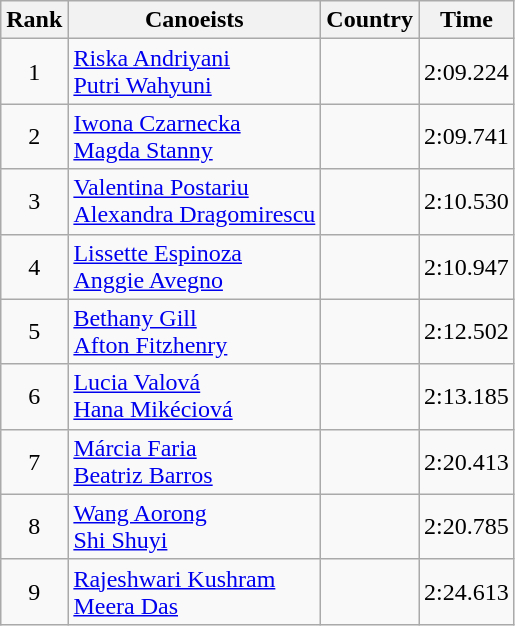<table class="wikitable" style="text-align:center">
<tr>
<th>Rank</th>
<th>Canoeists</th>
<th>Country</th>
<th>Time</th>
</tr>
<tr>
<td>1</td>
<td align="left"><a href='#'>Riska Andriyani</a><br><a href='#'>Putri Wahyuni</a></td>
<td align="left"></td>
<td>2:09.224</td>
</tr>
<tr>
<td>2</td>
<td align="left"><a href='#'>Iwona Czarnecka</a><br><a href='#'>Magda Stanny</a></td>
<td align="left"></td>
<td>2:09.741</td>
</tr>
<tr>
<td>3</td>
<td align="left"><a href='#'>Valentina Postariu</a><br><a href='#'>Alexandra Dragomirescu</a></td>
<td align="left"></td>
<td>2:10.530</td>
</tr>
<tr>
<td>4</td>
<td align="left"><a href='#'>Lissette Espinoza</a><br><a href='#'>Anggie Avegno</a></td>
<td align="left"></td>
<td>2:10.947</td>
</tr>
<tr>
<td>5</td>
<td align="left"><a href='#'>Bethany Gill</a><br><a href='#'>Afton Fitzhenry</a></td>
<td align="left"></td>
<td>2:12.502</td>
</tr>
<tr>
<td>6</td>
<td align="left"><a href='#'>Lucia Valová</a><br><a href='#'>Hana Mikéciová</a></td>
<td align="left"></td>
<td>2:13.185</td>
</tr>
<tr>
<td>7</td>
<td align="left"><a href='#'>Márcia Faria</a><br><a href='#'>Beatriz Barros</a></td>
<td align="left"></td>
<td>2:20.413</td>
</tr>
<tr>
<td>8</td>
<td align="left"><a href='#'>Wang Aorong</a><br><a href='#'>Shi Shuyi</a></td>
<td align="left"></td>
<td>2:20.785</td>
</tr>
<tr>
<td>9</td>
<td align="left"><a href='#'>Rajeshwari Kushram</a><br><a href='#'>Meera Das</a></td>
<td align="left"></td>
<td>2:24.613</td>
</tr>
</table>
